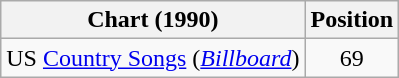<table class="wikitable sortable">
<tr>
<th scope="col">Chart (1990)</th>
<th scope="col">Position</th>
</tr>
<tr>
<td>US <a href='#'>Country Songs</a> (<em><a href='#'>Billboard</a></em>)</td>
<td align="center">69</td>
</tr>
</table>
